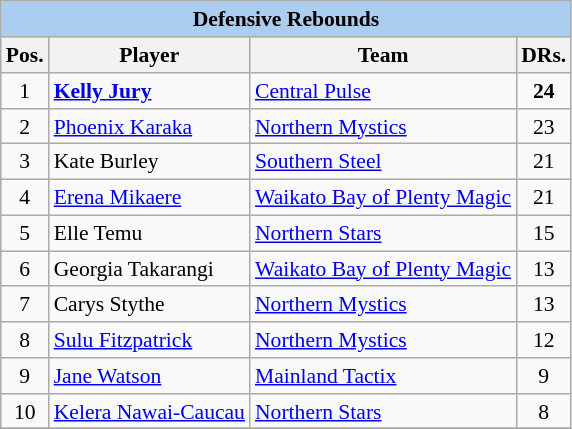<table class="wikitable"  style="float:left; font-size:90%;">
<tr>
<th colspan=4 style=background:#ABCDEF>Defensive Rebounds</th>
</tr>
<tr>
<th>Pos.</th>
<th>Player</th>
<th>Team</th>
<th>DRs.</th>
</tr>
<tr>
<td align=center>1</td>
<td><strong><a href='#'>Kelly Jury</a></strong></td>
<td><a href='#'>Central Pulse</a></td>
<td align=center><strong>24</strong></td>
</tr>
<tr>
<td align=center>2</td>
<td><a href='#'>Phoenix Karaka</a></td>
<td><a href='#'>Northern Mystics</a></td>
<td align=center>23</td>
</tr>
<tr>
<td align=center>3</td>
<td>Kate Burley</td>
<td><a href='#'>Southern Steel</a></td>
<td align=center>21</td>
</tr>
<tr>
<td align=center>4</td>
<td><a href='#'>Erena Mikaere</a></td>
<td><a href='#'>Waikato Bay of Plenty Magic</a></td>
<td align=center>21</td>
</tr>
<tr>
<td align=center>5</td>
<td>Elle Temu</td>
<td><a href='#'>Northern Stars</a></td>
<td align=center>15</td>
</tr>
<tr>
<td align=center>6</td>
<td>Georgia Takarangi</td>
<td><a href='#'>Waikato Bay of Plenty Magic</a></td>
<td align=center>13</td>
</tr>
<tr>
<td align=center>7</td>
<td>Carys Stythe</td>
<td><a href='#'>Northern Mystics</a></td>
<td align=center>13</td>
</tr>
<tr>
<td align=center>8</td>
<td><a href='#'>Sulu Fitzpatrick</a></td>
<td><a href='#'>Northern Mystics</a></td>
<td align=center>12</td>
</tr>
<tr>
<td align=center>9</td>
<td><a href='#'>Jane Watson</a></td>
<td><a href='#'>Mainland Tactix</a></td>
<td align=center>9</td>
</tr>
<tr>
<td align=center>10</td>
<td><a href='#'>Kelera Nawai-Caucau</a></td>
<td><a href='#'>Northern Stars</a></td>
<td align=center>8</td>
</tr>
<tr>
</tr>
</table>
